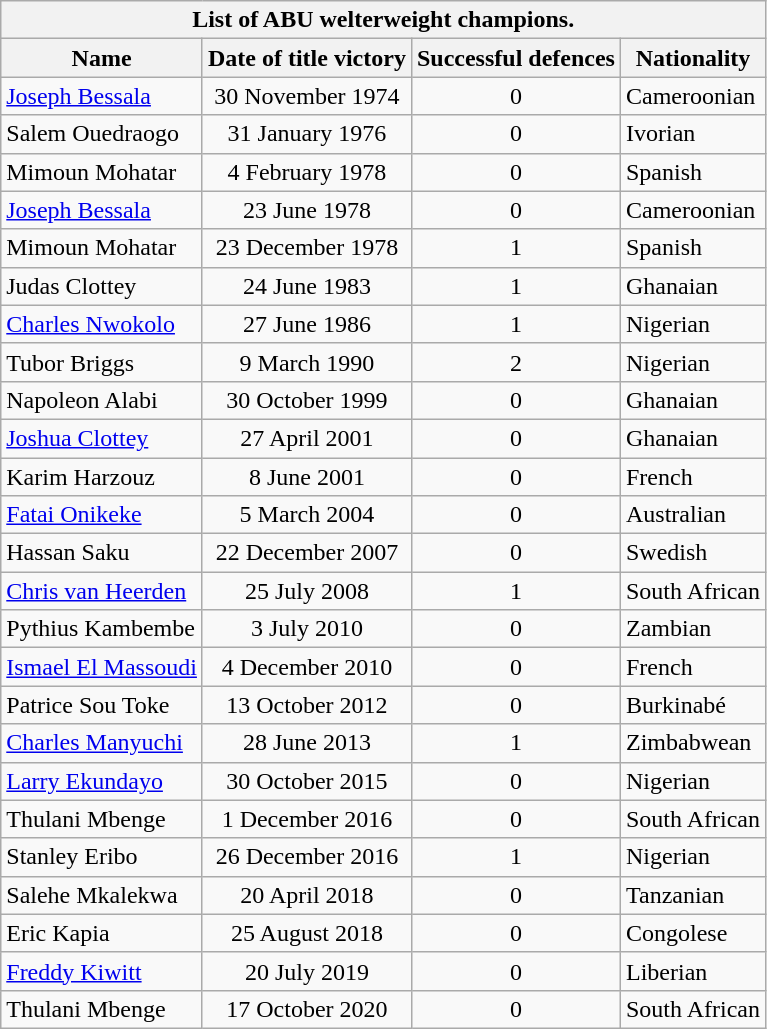<table class="wikitable">
<tr>
<th colspan=4>List of ABU welterweight champions.</th>
</tr>
<tr>
<th>Name</th>
<th>Date of title victory</th>
<th>Successful defences</th>
<th>Nationality</th>
</tr>
<tr align=center>
<td align=left><a href='#'>Joseph Bessala</a></td>
<td>30 November 1974</td>
<td>0</td>
<td align=left> Cameroonian</td>
</tr>
<tr align=center>
<td align=left>Salem Ouedraogo</td>
<td>31 January 1976</td>
<td>0</td>
<td align=left> Ivorian</td>
</tr>
<tr align=center>
<td align=left>Mimoun Mohatar</td>
<td>4 February 1978</td>
<td>0</td>
<td align=left> Spanish</td>
</tr>
<tr align=center>
<td align=left><a href='#'>Joseph Bessala</a></td>
<td>23 June 1978</td>
<td>0</td>
<td align=left> Cameroonian</td>
</tr>
<tr align=center>
<td align=left>Mimoun Mohatar</td>
<td>23 December 1978</td>
<td>1</td>
<td align=left> Spanish</td>
</tr>
<tr align=center>
<td align=left>Judas Clottey</td>
<td>24 June 1983</td>
<td>1</td>
<td align=left> Ghanaian</td>
</tr>
<tr align=center>
<td align=left><a href='#'>Charles Nwokolo</a></td>
<td>27 June 1986</td>
<td>1</td>
<td align=left> Nigerian</td>
</tr>
<tr align=center>
<td align=left>Tubor Briggs</td>
<td>9 March 1990</td>
<td>2</td>
<td align=left> Nigerian</td>
</tr>
<tr align=center>
<td align=left>Napoleon Alabi</td>
<td>30 October 1999</td>
<td>0</td>
<td align=left> Ghanaian</td>
</tr>
<tr align=center>
<td align=left><a href='#'>Joshua Clottey</a></td>
<td>27 April 2001</td>
<td>0</td>
<td align=left> Ghanaian</td>
</tr>
<tr align=center>
<td align=left>Karim Harzouz</td>
<td>8 June 2001</td>
<td>0</td>
<td align=left> French</td>
</tr>
<tr align=center>
<td align=left><a href='#'>Fatai Onikeke</a></td>
<td>5 March 2004</td>
<td>0</td>
<td align=left> Australian</td>
</tr>
<tr align=center>
<td align=left>Hassan Saku</td>
<td>22 December 2007</td>
<td>0</td>
<td align=left> Swedish</td>
</tr>
<tr align=center>
<td align=left><a href='#'>Chris van Heerden</a></td>
<td>25 July 2008</td>
<td>1</td>
<td align=left> South African</td>
</tr>
<tr align=center>
<td align=left>Pythius Kambembe</td>
<td>3 July 2010</td>
<td>0</td>
<td align=left> Zambian</td>
</tr>
<tr align=center>
<td align=left><a href='#'>Ismael El Massoudi</a></td>
<td>4 December 2010</td>
<td>0</td>
<td align=left> French</td>
</tr>
<tr align=center>
<td align=left>Patrice Sou Toke</td>
<td>13 October 2012</td>
<td>0</td>
<td align=left> Burkinabé</td>
</tr>
<tr align=center>
<td align=left><a href='#'>Charles Manyuchi</a></td>
<td>28 June 2013</td>
<td>1</td>
<td align=left> Zimbabwean</td>
</tr>
<tr align=center>
<td align=left><a href='#'>Larry Ekundayo</a></td>
<td>30 October 2015</td>
<td>0</td>
<td align=left> Nigerian</td>
</tr>
<tr align=center>
<td align=left>Thulani Mbenge</td>
<td>1 December 2016</td>
<td>0</td>
<td align=left> South African</td>
</tr>
<tr align=center>
<td align=left>Stanley Eribo</td>
<td>26 December 2016</td>
<td>1</td>
<td align=left> Nigerian</td>
</tr>
<tr align=center>
<td align=left>Salehe Mkalekwa</td>
<td>20 April 2018</td>
<td>0</td>
<td align=left> Tanzanian</td>
</tr>
<tr align=center>
<td align=left>Eric Kapia</td>
<td>25 August 2018</td>
<td>0</td>
<td align=left> Congolese</td>
</tr>
<tr align=center>
<td align=left><a href='#'>Freddy Kiwitt</a></td>
<td>20 July 2019</td>
<td>0</td>
<td align=left> Liberian</td>
</tr>
<tr align=center>
<td align=left>Thulani Mbenge</td>
<td>17 October 2020</td>
<td>0</td>
<td align=left> South African</td>
</tr>
</table>
